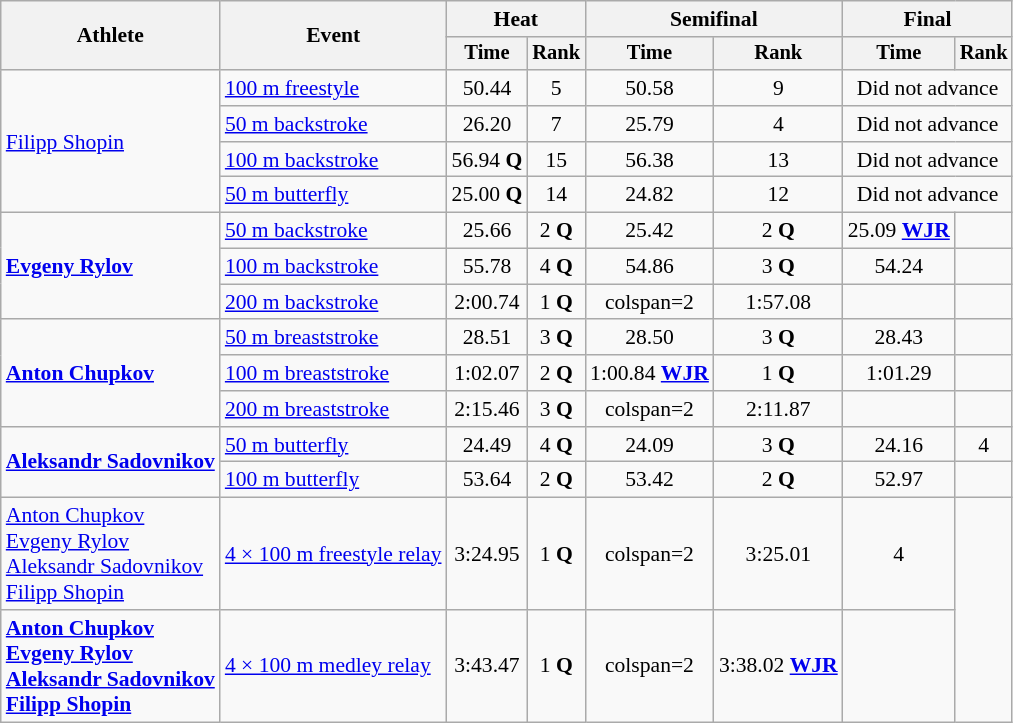<table class=wikitable style="font-size:90%">
<tr>
<th rowspan=2>Athlete</th>
<th rowspan=2>Event</th>
<th colspan="2">Heat</th>
<th colspan="2">Semifinal</th>
<th colspan="2">Final</th>
</tr>
<tr style="font-size:95%">
<th>Time</th>
<th>Rank</th>
<th>Time</th>
<th>Rank</th>
<th>Time</th>
<th>Rank</th>
</tr>
<tr align=center>
<td align=left rowspan=4><a href='#'>Filipp Shopin</a></td>
<td align=left><a href='#'>100 m freestyle</a></td>
<td>50.44</td>
<td>5</td>
<td>50.58</td>
<td>9</td>
<td colspan=2>Did not advance</td>
</tr>
<tr align=center>
<td align=left><a href='#'>50 m backstroke</a></td>
<td>26.20</td>
<td>7</td>
<td>25.79</td>
<td>4</td>
<td colspan=2>Did not advance</td>
</tr>
<tr align=center>
<td align=left><a href='#'>100 m backstroke</a></td>
<td>56.94 <strong>Q</strong></td>
<td>15</td>
<td>56.38</td>
<td>13</td>
<td colspan=2>Did not advance</td>
</tr>
<tr align=center>
<td align=left><a href='#'>50 m butterfly</a></td>
<td>25.00 <strong>Q</strong></td>
<td>14</td>
<td>24.82</td>
<td>12</td>
<td colspan=2>Did not advance</td>
</tr>
<tr align=center>
<td align=left rowspan=3><strong><a href='#'>Evgeny Rylov</a></strong></td>
<td align=left><a href='#'>50 m backstroke</a></td>
<td>25.66</td>
<td>2 <strong>Q</strong></td>
<td>25.42</td>
<td>2 <strong>Q</strong></td>
<td>25.09 <strong><a href='#'>WJR</a></strong></td>
<td></td>
</tr>
<tr align=center>
<td align=left><a href='#'>100 m backstroke</a></td>
<td>55.78</td>
<td>4 <strong>Q</strong></td>
<td>54.86</td>
<td>3 <strong>Q</strong></td>
<td>54.24</td>
<td></td>
</tr>
<tr align=center>
<td align=left><a href='#'>200 m backstroke</a></td>
<td>2:00.74</td>
<td>1 <strong>Q</strong></td>
<td>colspan=2 </td>
<td>1:57.08</td>
<td></td>
</tr>
<tr align=center>
<td align=left rowspan=3><strong><a href='#'>Anton Chupkov</a></strong></td>
<td align=left><a href='#'>50 m breaststroke</a></td>
<td>28.51</td>
<td>3 <strong>Q</strong></td>
<td>28.50</td>
<td>3 <strong>Q</strong></td>
<td>28.43</td>
<td></td>
</tr>
<tr align=center>
<td align=left><a href='#'>100 m breaststroke</a></td>
<td>1:02.07</td>
<td>2 <strong>Q</strong></td>
<td>1:00.84 <strong><a href='#'>WJR</a></strong></td>
<td>1 <strong>Q</strong></td>
<td>1:01.29</td>
<td></td>
</tr>
<tr align=center>
<td align=left><a href='#'>200 m breaststroke</a></td>
<td>2:15.46</td>
<td>3 <strong>Q</strong></td>
<td>colspan=2 </td>
<td>2:11.87</td>
<td></td>
</tr>
<tr align=center>
<td align=left rowspan=2><strong><a href='#'>Aleksandr Sadovnikov</a></strong></td>
<td align=left><a href='#'>50 m butterfly</a></td>
<td>24.49</td>
<td>4 <strong>Q</strong></td>
<td>24.09</td>
<td>3 <strong>Q</strong></td>
<td>24.16</td>
<td>4</td>
</tr>
<tr align=center>
<td align=left><a href='#'>100 m butterfly</a></td>
<td>53.64</td>
<td>2 <strong>Q</strong></td>
<td>53.42</td>
<td>2 <strong>Q</strong></td>
<td>52.97</td>
<td></td>
</tr>
<tr align=center>
<td align=left><a href='#'>Anton Chupkov</a><br><a href='#'>Evgeny Rylov</a><br><a href='#'>Aleksandr Sadovnikov</a><br><a href='#'>Filipp Shopin</a></td>
<td align=left><a href='#'>4 × 100 m freestyle relay</a></td>
<td>3:24.95</td>
<td>1 <strong>Q</strong></td>
<td>colspan=2 </td>
<td>3:25.01</td>
<td>4</td>
</tr>
<tr align=center>
<td align=left><strong><a href='#'>Anton Chupkov</a><br><a href='#'>Evgeny Rylov</a><br><a href='#'>Aleksandr Sadovnikov</a><br><a href='#'>Filipp Shopin</a></strong></td>
<td align=left><a href='#'>4 × 100 m medley relay</a></td>
<td>3:43.47</td>
<td>1 <strong>Q</strong></td>
<td>colspan=2 </td>
<td>3:38.02 <strong><a href='#'>WJR</a></strong></td>
<td></td>
</tr>
</table>
